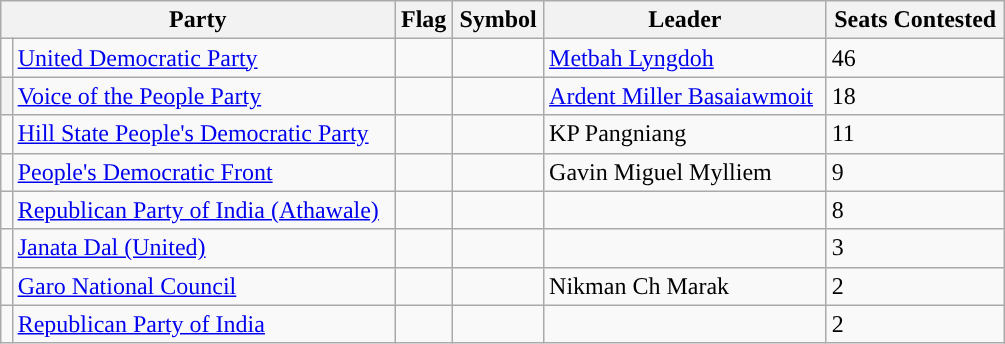<table class="wikitable"  width="53%">
<tr>
<th colspan="2">Party</th>
<th>Flag</th>
<th>Symbol</th>
<th>Leader</th>
<th>Seats Contested</th>
</tr>
<tr>
<td style="text-align:center; background:"></td>
<td><a href='#'>United Democratic Party</a></td>
<td></td>
<td></td>
<td><a href='#'>Metbah Lyngdoh</a></td>
<td>46</td>
</tr>
<tr>
<th style="text-align:center; background:"></th>
<td><a href='#'>Voice of the People Party</a></td>
<td></td>
<td></td>
<td><a href='#'>Ardent Miller Basaiawmoit</a></td>
<td>18</td>
</tr>
<tr>
<td style="text-align:center; background:"></td>
<td><a href='#'>Hill State People's Democratic Party</a></td>
<td></td>
<td></td>
<td>KP Pangniang</td>
<td>11</td>
</tr>
<tr>
<td style="text-align:center; background:"></td>
<td><a href='#'>People's Democratic Front</a></td>
<td></td>
<td></td>
<td>Gavin Miguel Mylliem</td>
<td>9</td>
</tr>
<tr>
<td style="text-align:center; background:"></td>
<td><a href='#'>Republican Party of India (Athawale)</a></td>
<td></td>
<td></td>
<td></td>
<td>8</td>
</tr>
<tr>
<td style="text-align:center; background:"></td>
<td><a href='#'>Janata Dal (United)</a></td>
<td></td>
<td></td>
<td></td>
<td>3</td>
</tr>
<tr>
<td style="text-align:center; background:"></td>
<td><a href='#'>Garo National Council</a></td>
<td></td>
<td></td>
<td>Nikman Ch Marak</td>
<td>2</td>
</tr>
<tr>
<td style="text-align:center; background:"></td>
<td><a href='#'>Republican Party of India</a></td>
<td></td>
<td></td>
<td></td>
<td>2</td>
</tr>
</table>
